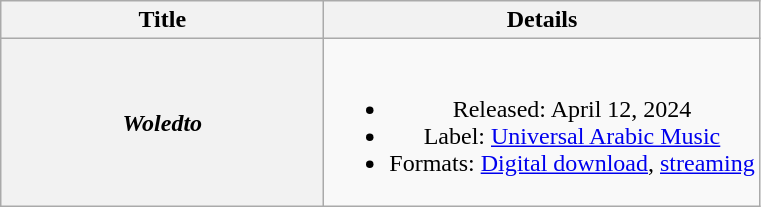<table class="wikitable plainrowheaders" style="text-align:center">
<tr>
<th scope="col" style="width:13em">Title</th>
<th scope="col">Details</th>
</tr>
<tr>
<th scope="row"><em>Woledto</em></th>
<td><br><ul><li>Released: April 12, 2024</li><li>Label: <a href='#'>Universal Arabic Music</a></li><li>Formats: <a href='#'>Digital download</a>, <a href='#'>streaming</a></li></ul></td>
</tr>
</table>
